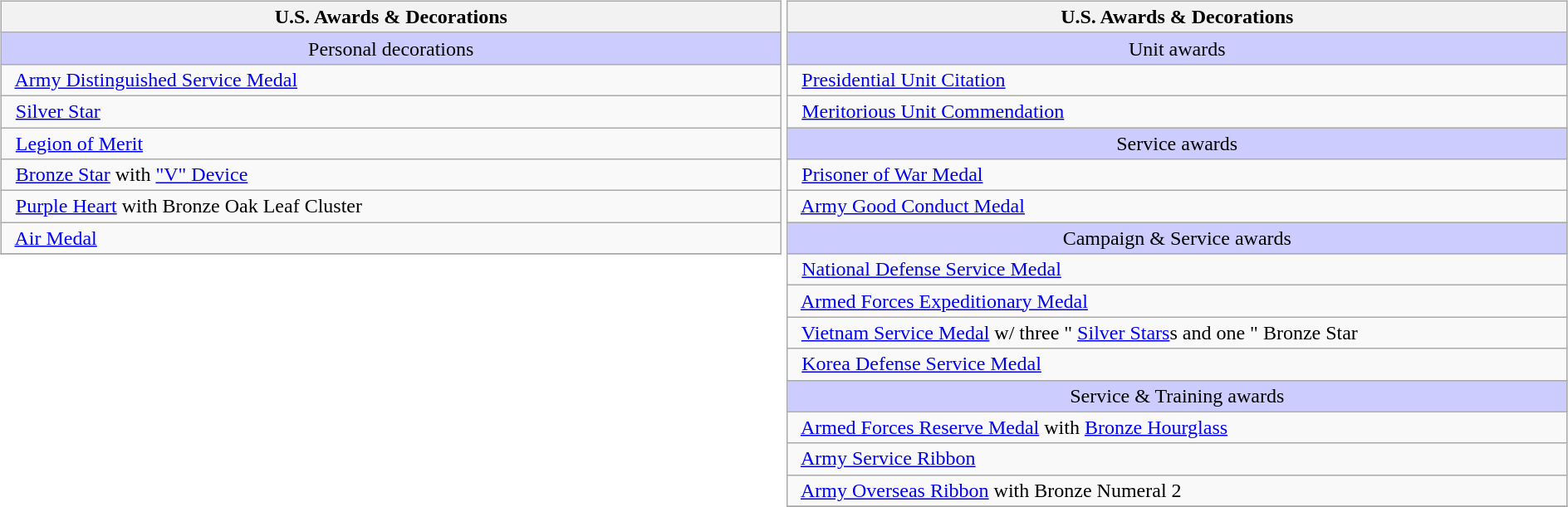<table width="100%">
<tr>
<td valign="top" width="50%"><br><table class="wikitable" width="100%">
<tr>
<th>U.S. Awards & Decorations</th>
</tr>
<tr style="background:#ccccff;" align=center>
<td>Personal decorations</td>
</tr>
<tr>
<td>  <a href='#'>Army Distinguished Service Medal</a></td>
</tr>
<tr>
<td>  <a href='#'>Silver Star</a></td>
</tr>
<tr>
<td>  <a href='#'>Legion of Merit</a></td>
</tr>
<tr>
<td>  <a href='#'>Bronze Star</a> with <a href='#'>"V" Device</a></td>
</tr>
<tr>
<td>  <a href='#'>Purple Heart</a> with Bronze Oak Leaf Cluster</td>
</tr>
<tr>
<td>  <a href='#'>Air Medal</a></td>
</tr>
<tr>
</tr>
</table>
</td>
<td valign="top" width="50%"><br><table class="wikitable" width="100%">
<tr>
<th>U.S. Awards & Decorations</th>
</tr>
<tr style="background:#ccccff;" align=center>
<td>Unit awards</td>
</tr>
<tr>
<td>  <a href='#'>Presidential Unit Citation</a></td>
</tr>
<tr>
<td>  <a href='#'>Meritorious Unit Commendation</a></td>
</tr>
<tr style="background:#ccccff;" align=center>
<td>Service awards</td>
</tr>
<tr>
<td>  <a href='#'>Prisoner of War Medal</a></td>
</tr>
<tr>
<td>  <a href='#'>Army Good Conduct Medal</a></td>
</tr>
<tr style="background:#ccccff;" align=center>
<td>Campaign & Service awards</td>
</tr>
<tr>
<td>  <a href='#'>National Defense Service Medal</a></td>
</tr>
<tr>
<td>  <a href='#'>Armed Forces Expeditionary Medal</a></td>
</tr>
<tr>
<td>  <a href='#'>Vietnam Service Medal</a> w/ three " <a href='#'>Silver Stars</a>s and one " Bronze Star</td>
</tr>
<tr>
<td>  <a href='#'>Korea Defense Service Medal</a></td>
</tr>
<tr style="background:#ccccff;" align=center>
<td>Service & Training awards</td>
</tr>
<tr>
<td><span></span>  <a href='#'>Armed Forces Reserve Medal</a> with <a href='#'>Bronze Hourglass</a></td>
</tr>
<tr>
<td>  <a href='#'>Army Service Ribbon</a></td>
</tr>
<tr>
<td>  <a href='#'>Army Overseas Ribbon</a> with Bronze Numeral 2</td>
</tr>
<tr>
</tr>
</table>
</td>
</tr>
</table>
